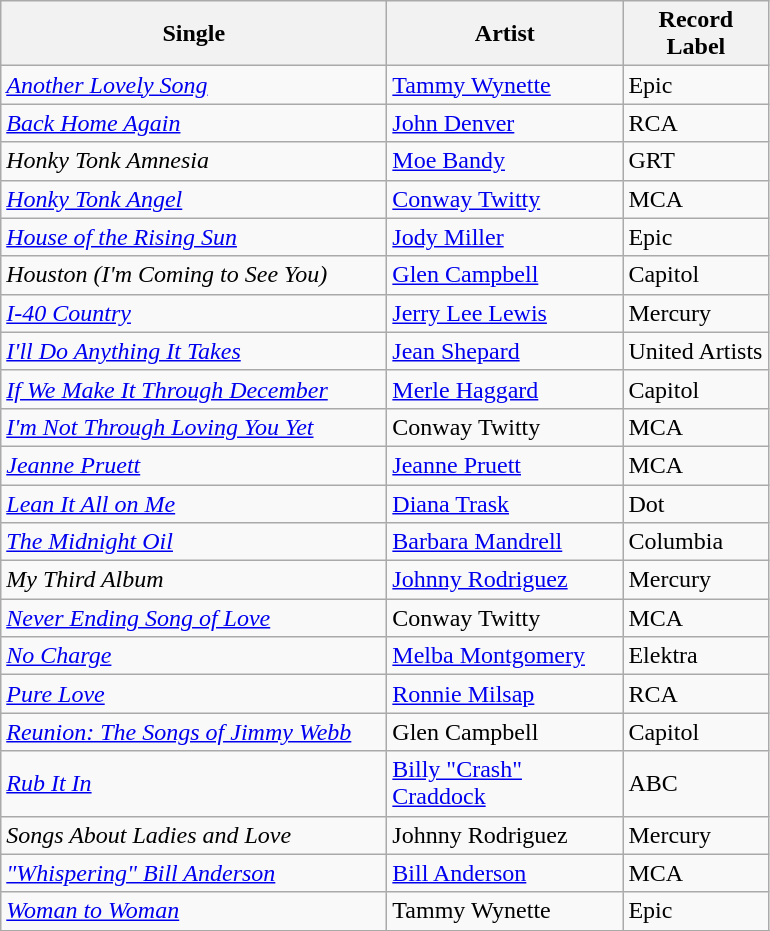<table class="wikitable sortable">
<tr>
<th width="250">Single</th>
<th width="150">Artist</th>
<th width="90">Record Label</th>
</tr>
<tr>
<td><em><a href='#'>Another Lovely Song</a></em></td>
<td><a href='#'>Tammy Wynette</a></td>
<td>Epic</td>
</tr>
<tr>
<td><em><a href='#'>Back Home Again</a></em></td>
<td><a href='#'>John Denver</a></td>
<td>RCA</td>
</tr>
<tr>
<td><em>Honky Tonk Amnesia</em></td>
<td><a href='#'>Moe Bandy</a></td>
<td>GRT</td>
</tr>
<tr>
<td><em><a href='#'>Honky Tonk Angel</a></em></td>
<td><a href='#'>Conway Twitty</a></td>
<td>MCA</td>
</tr>
<tr>
<td><em><a href='#'>House of the Rising Sun</a></em></td>
<td><a href='#'>Jody Miller</a></td>
<td>Epic</td>
</tr>
<tr>
<td><em>Houston (I'm Coming to See You)</em></td>
<td><a href='#'>Glen Campbell</a></td>
<td>Capitol</td>
</tr>
<tr>
<td><em><a href='#'>I-40 Country</a></em></td>
<td><a href='#'>Jerry Lee Lewis</a></td>
<td>Mercury</td>
</tr>
<tr>
<td><em><a href='#'>I'll Do Anything It Takes</a></em></td>
<td><a href='#'>Jean Shepard</a></td>
<td>United Artists</td>
</tr>
<tr>
<td><em><a href='#'>If We Make It Through December</a></em></td>
<td><a href='#'>Merle Haggard</a></td>
<td>Capitol</td>
</tr>
<tr>
<td><em><a href='#'>I'm Not Through Loving You Yet</a></em></td>
<td>Conway Twitty</td>
<td>MCA</td>
</tr>
<tr>
<td><em><a href='#'>Jeanne Pruett</a></em></td>
<td><a href='#'>Jeanne Pruett</a></td>
<td>MCA</td>
</tr>
<tr>
<td><em><a href='#'>Lean It All on Me</a></em></td>
<td><a href='#'>Diana Trask</a></td>
<td>Dot</td>
</tr>
<tr>
<td><em><a href='#'>The Midnight Oil</a></em></td>
<td><a href='#'>Barbara Mandrell</a></td>
<td>Columbia</td>
</tr>
<tr>
<td><em>My Third Album</em></td>
<td><a href='#'>Johnny Rodriguez</a></td>
<td>Mercury</td>
</tr>
<tr>
<td><em><a href='#'>Never Ending Song of Love</a></em></td>
<td>Conway Twitty</td>
<td>MCA</td>
</tr>
<tr>
<td><em><a href='#'>No Charge</a></em></td>
<td><a href='#'>Melba Montgomery</a></td>
<td>Elektra</td>
</tr>
<tr>
<td><em><a href='#'>Pure Love</a></em></td>
<td><a href='#'>Ronnie Milsap</a></td>
<td>RCA</td>
</tr>
<tr>
<td><em><a href='#'>Reunion: The Songs of Jimmy Webb</a></em></td>
<td>Glen Campbell</td>
<td>Capitol</td>
</tr>
<tr>
<td><em><a href='#'>Rub It In</a></em></td>
<td><a href='#'>Billy "Crash" Craddock</a></td>
<td>ABC</td>
</tr>
<tr>
<td><em>Songs About Ladies and Love</em></td>
<td>Johnny Rodriguez</td>
<td>Mercury</td>
</tr>
<tr>
<td><em><a href='#'>"Whispering" Bill Anderson</a></em></td>
<td><a href='#'>Bill Anderson</a></td>
<td>MCA</td>
</tr>
<tr>
<td><em><a href='#'>Woman to Woman</a></em></td>
<td>Tammy Wynette</td>
<td>Epic</td>
</tr>
<tr>
</tr>
</table>
